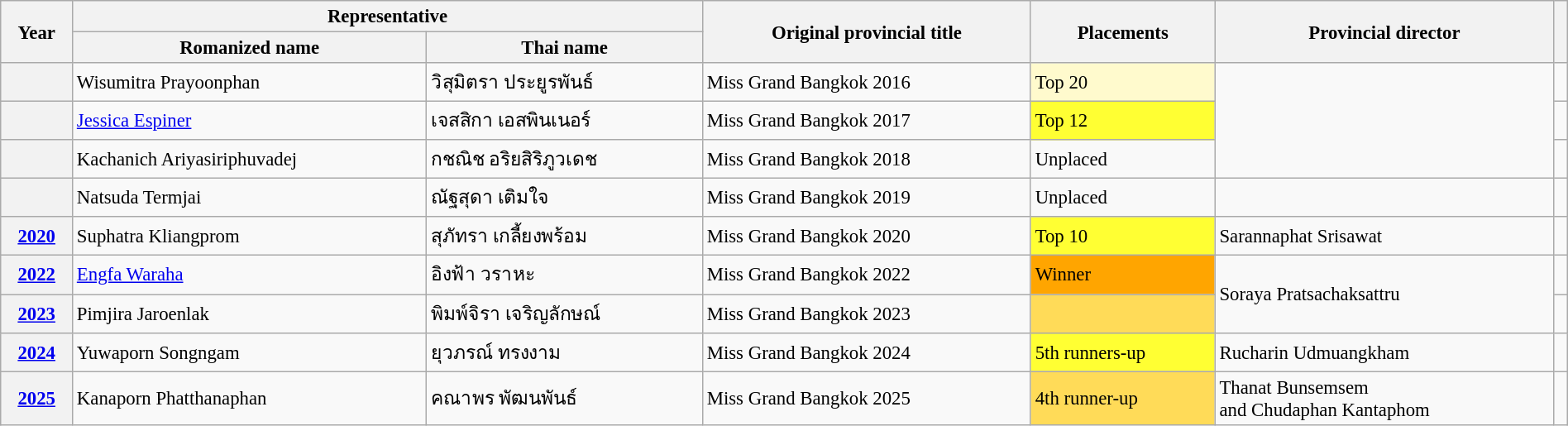<table class="wikitable defaultcenter col2left col3left col6left" style="font-size:95%; width:100%;">
<tr>
<th rowspan=2>Year</th>
<th colspan=2>Representative</th>
<th rowspan=2>Original provincial title</th>
<th rowspan="2">Placements</th>
<th rowspan="2">Provincial director</th>
<th rowspan="2"></th>
</tr>
<tr>
<th>Romanized name</th>
<th>Thai name</th>
</tr>
<tr>
<th></th>
<td>Wisumitra Prayoonphan</td>
<td>วิสุมิตรา ประยูรพันธ์</td>
<td>Miss Grand Bangkok 2016</td>
<td bgcolor=#FFFACD>Top 20</td>
<td rowspan="3"></td>
<td></td>
</tr>
<tr>
<th></th>
<td><a href='#'>Jessica Espiner</a></td>
<td>เจสสิกา เอสพินเนอร์</td>
<td>Miss Grand Bangkok 2017</td>
<td bgcolor=#FFFF33>Top 12</td>
<td></td>
</tr>
<tr>
<th></th>
<td>Kachanich Ariyasiriphuvadej</td>
<td>กชณิช อริยสิริภูวเดช</td>
<td>Miss Grand Bangkok 2018</td>
<td>Unplaced</td>
<td></td>
</tr>
<tr>
<th></th>
<td>Natsuda Termjai</td>
<td>ณัฐสุดา เติมใจ</td>
<td>Miss Grand Bangkok 2019</td>
<td>Unplaced</td>
<td></td>
<td></td>
</tr>
<tr>
<th><a href='#'>2020</a></th>
<td>Suphatra Kliangprom</td>
<td>สุภัทรา เกลี้ยงพร้อม</td>
<td>Miss Grand Bangkok 2020</td>
<td bgcolor=#FFFF33>Top 10</td>
<td>Sarannaphat Srisawat</td>
<td></td>
</tr>
<tr>
<th><a href='#'>2022</a></th>
<td><a href='#'>Engfa Waraha</a></td>
<td>อิงฟ้า วราหะ</td>
<td>Miss Grand Bangkok 2022</td>
<td bgcolor=orange>Winner</td>
<td rowspan="2">Soraya Pratsachaksattru</td>
<td></td>
</tr>
<tr>
<th><a href='#'>2023</a></th>
<td>Pimjira Jaroenlak</td>
<td>พิมพ์จิรา เจริญลักษณ์</td>
<td>Miss Grand Bangkok 2023</td>
<td bgcolor=#FFDB58></td>
<td></td>
</tr>
<tr>
<th><a href='#'>2024</a></th>
<td>Yuwaporn Songngam</td>
<td>ยุวภรณ์ ทรงงาม</td>
<td>Miss Grand Bangkok 2024</td>
<td bgcolor=#FFFF33>5th runners-up</td>
<td>Rucharin Udmuangkham</td>
<td></td>
</tr>
<tr>
<th><a href='#'>2025</a></th>
<td>Kanaporn Phatthanaphan</td>
<td>คณาพร พัฒนพันธ์</td>
<td>Miss Grand Bangkok 2025</td>
<td bgcolor=#FFDB58>4th runner-up</td>
<td>Thanat Bunsemsem<br> and Chudaphan Kantaphom</td>
<td></td>
</tr>
</table>
